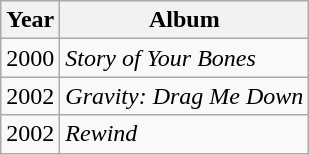<table class="wikitable">
<tr>
<th>Year</th>
<th>Album</th>
</tr>
<tr>
<td>2000</td>
<td><em>Story of Your Bones</em></td>
</tr>
<tr>
<td>2002</td>
<td><em>Gravity: Drag Me Down</em></td>
</tr>
<tr>
<td>2002</td>
<td><em>Rewind</em></td>
</tr>
</table>
